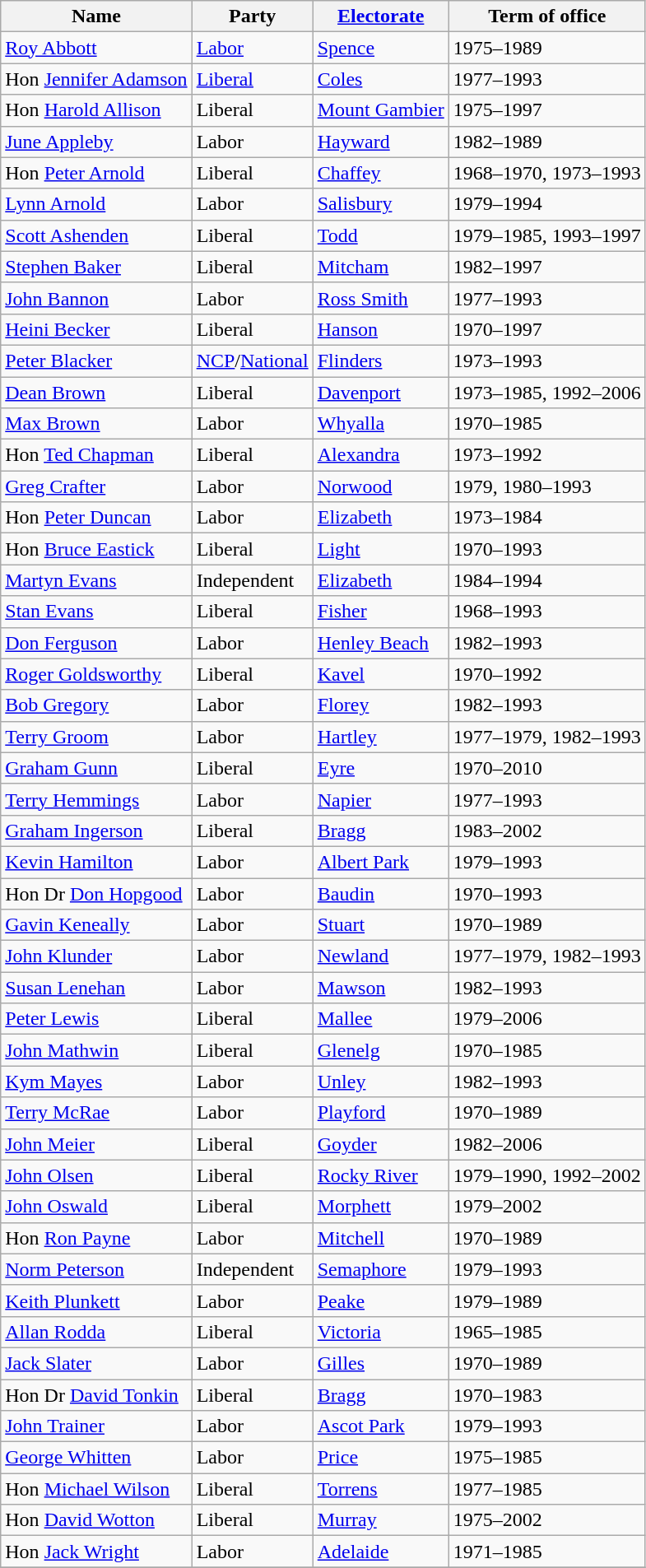<table class="wikitable sortable">
<tr>
<th>Name</th>
<th>Party</th>
<th><a href='#'>Electorate</a></th>
<th>Term of office</th>
</tr>
<tr>
<td><a href='#'>Roy Abbott</a></td>
<td><a href='#'>Labor</a></td>
<td><a href='#'>Spence</a></td>
<td>1975–1989</td>
</tr>
<tr>
<td>Hon <a href='#'>Jennifer Adamson</a></td>
<td><a href='#'>Liberal</a></td>
<td><a href='#'>Coles</a></td>
<td>1977–1993</td>
</tr>
<tr>
<td>Hon <a href='#'>Harold Allison</a></td>
<td>Liberal</td>
<td><a href='#'>Mount Gambier</a></td>
<td>1975–1997</td>
</tr>
<tr>
<td><a href='#'>June Appleby</a></td>
<td>Labor</td>
<td><a href='#'>Hayward</a></td>
<td>1982–1989</td>
</tr>
<tr>
<td>Hon <a href='#'>Peter Arnold</a></td>
<td>Liberal</td>
<td><a href='#'>Chaffey</a></td>
<td>1968–1970, 1973–1993</td>
</tr>
<tr>
<td><a href='#'>Lynn Arnold</a></td>
<td>Labor</td>
<td><a href='#'>Salisbury</a></td>
<td>1979–1994</td>
</tr>
<tr>
<td><a href='#'>Scott Ashenden</a></td>
<td>Liberal</td>
<td><a href='#'>Todd</a></td>
<td>1979–1985, 1993–1997</td>
</tr>
<tr>
<td><a href='#'>Stephen Baker</a></td>
<td>Liberal</td>
<td><a href='#'>Mitcham</a></td>
<td>1982–1997</td>
</tr>
<tr>
<td><a href='#'>John Bannon</a></td>
<td>Labor</td>
<td><a href='#'>Ross Smith</a></td>
<td>1977–1993</td>
</tr>
<tr>
<td><a href='#'>Heini Becker</a></td>
<td>Liberal</td>
<td><a href='#'>Hanson</a></td>
<td>1970–1997</td>
</tr>
<tr>
<td><a href='#'>Peter Blacker</a></td>
<td><a href='#'>NCP</a>/<a href='#'>National</a> </td>
<td><a href='#'>Flinders</a></td>
<td>1973–1993</td>
</tr>
<tr>
<td><a href='#'>Dean Brown</a></td>
<td>Liberal</td>
<td><a href='#'>Davenport</a></td>
<td>1973–1985, 1992–2006</td>
</tr>
<tr>
<td><a href='#'>Max Brown</a></td>
<td>Labor</td>
<td><a href='#'>Whyalla</a></td>
<td>1970–1985</td>
</tr>
<tr>
<td>Hon <a href='#'>Ted Chapman</a></td>
<td>Liberal</td>
<td><a href='#'>Alexandra</a></td>
<td>1973–1992</td>
</tr>
<tr>
<td><a href='#'>Greg Crafter</a></td>
<td>Labor</td>
<td><a href='#'>Norwood</a></td>
<td>1979, 1980–1993</td>
</tr>
<tr>
<td>Hon <a href='#'>Peter Duncan</a> </td>
<td>Labor</td>
<td><a href='#'>Elizabeth</a></td>
<td>1973–1984</td>
</tr>
<tr>
<td>Hon <a href='#'>Bruce Eastick</a></td>
<td>Liberal</td>
<td><a href='#'>Light</a></td>
<td>1970–1993</td>
</tr>
<tr>
<td><a href='#'>Martyn Evans</a> </td>
<td>Independent</td>
<td><a href='#'>Elizabeth</a></td>
<td>1984–1994</td>
</tr>
<tr>
<td><a href='#'>Stan Evans</a></td>
<td>Liberal</td>
<td><a href='#'>Fisher</a></td>
<td>1968–1993</td>
</tr>
<tr>
<td><a href='#'>Don Ferguson</a></td>
<td>Labor</td>
<td><a href='#'>Henley Beach</a></td>
<td>1982–1993</td>
</tr>
<tr>
<td><a href='#'>Roger Goldsworthy</a></td>
<td>Liberal</td>
<td><a href='#'>Kavel</a></td>
<td>1970–1992</td>
</tr>
<tr>
<td><a href='#'>Bob Gregory</a></td>
<td>Labor</td>
<td><a href='#'>Florey</a></td>
<td>1982–1993</td>
</tr>
<tr>
<td><a href='#'>Terry Groom</a></td>
<td>Labor</td>
<td><a href='#'>Hartley</a></td>
<td>1977–1979, 1982–1993</td>
</tr>
<tr>
<td><a href='#'>Graham Gunn</a></td>
<td>Liberal</td>
<td><a href='#'>Eyre</a></td>
<td>1970–2010</td>
</tr>
<tr>
<td><a href='#'>Terry Hemmings</a></td>
<td>Labor</td>
<td><a href='#'>Napier</a></td>
<td>1977–1993</td>
</tr>
<tr>
<td><a href='#'>Graham Ingerson</a> </td>
<td>Liberal</td>
<td><a href='#'>Bragg</a></td>
<td>1983–2002</td>
</tr>
<tr>
<td><a href='#'>Kevin Hamilton</a></td>
<td>Labor</td>
<td><a href='#'>Albert Park</a></td>
<td>1979–1993</td>
</tr>
<tr>
<td>Hon Dr <a href='#'>Don Hopgood</a></td>
<td>Labor</td>
<td><a href='#'>Baudin</a></td>
<td>1970–1993</td>
</tr>
<tr>
<td><a href='#'>Gavin Keneally</a></td>
<td>Labor</td>
<td><a href='#'>Stuart</a></td>
<td>1970–1989</td>
</tr>
<tr>
<td><a href='#'>John Klunder</a></td>
<td>Labor</td>
<td><a href='#'>Newland</a></td>
<td>1977–1979, 1982–1993</td>
</tr>
<tr>
<td><a href='#'>Susan Lenehan</a></td>
<td>Labor</td>
<td><a href='#'>Mawson</a></td>
<td>1982–1993</td>
</tr>
<tr>
<td><a href='#'>Peter Lewis</a></td>
<td>Liberal</td>
<td><a href='#'>Mallee</a></td>
<td>1979–2006</td>
</tr>
<tr>
<td><a href='#'>John Mathwin</a></td>
<td>Liberal</td>
<td><a href='#'>Glenelg</a></td>
<td>1970–1985</td>
</tr>
<tr>
<td><a href='#'>Kym Mayes</a></td>
<td>Labor</td>
<td><a href='#'>Unley</a></td>
<td>1982–1993</td>
</tr>
<tr>
<td><a href='#'>Terry McRae</a></td>
<td>Labor</td>
<td><a href='#'>Playford</a></td>
<td>1970–1989</td>
</tr>
<tr>
<td><a href='#'>John Meier</a></td>
<td>Liberal</td>
<td><a href='#'>Goyder</a></td>
<td>1982–2006</td>
</tr>
<tr>
<td><a href='#'>John Olsen</a></td>
<td>Liberal</td>
<td><a href='#'>Rocky River</a></td>
<td>1979–1990, 1992–2002</td>
</tr>
<tr>
<td><a href='#'>John Oswald</a></td>
<td>Liberal</td>
<td><a href='#'>Morphett</a></td>
<td>1979–2002</td>
</tr>
<tr>
<td>Hon <a href='#'>Ron Payne</a></td>
<td>Labor</td>
<td><a href='#'>Mitchell</a></td>
<td>1970–1989</td>
</tr>
<tr>
<td><a href='#'>Norm Peterson</a></td>
<td>Independent</td>
<td><a href='#'>Semaphore</a></td>
<td>1979–1993</td>
</tr>
<tr>
<td><a href='#'>Keith Plunkett</a></td>
<td>Labor</td>
<td><a href='#'>Peake</a></td>
<td>1979–1989</td>
</tr>
<tr>
<td><a href='#'>Allan Rodda</a></td>
<td>Liberal</td>
<td><a href='#'>Victoria</a></td>
<td>1965–1985</td>
</tr>
<tr>
<td><a href='#'>Jack Slater</a></td>
<td>Labor</td>
<td><a href='#'>Gilles</a></td>
<td>1970–1989</td>
</tr>
<tr>
<td>Hon Dr <a href='#'>David Tonkin</a> </td>
<td>Liberal</td>
<td><a href='#'>Bragg</a></td>
<td>1970–1983</td>
</tr>
<tr>
<td><a href='#'>John Trainer</a></td>
<td>Labor</td>
<td><a href='#'>Ascot Park</a></td>
<td>1979–1993</td>
</tr>
<tr>
<td><a href='#'>George Whitten</a></td>
<td>Labor</td>
<td><a href='#'>Price</a></td>
<td>1975–1985</td>
</tr>
<tr>
<td>Hon <a href='#'>Michael Wilson</a></td>
<td>Liberal</td>
<td><a href='#'>Torrens</a></td>
<td>1977–1985</td>
</tr>
<tr>
<td>Hon <a href='#'>David Wotton</a></td>
<td>Liberal</td>
<td><a href='#'>Murray</a></td>
<td>1975–2002</td>
</tr>
<tr>
<td>Hon <a href='#'>Jack Wright</a></td>
<td>Labor</td>
<td><a href='#'>Adelaide</a></td>
<td>1971–1985</td>
</tr>
<tr>
</tr>
</table>
